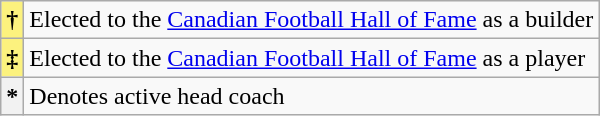<table class=wikitable>
<tr>
<th scope="row" style="background:#FCF27E;">†</th>
<td>Elected to the <a href='#'>Canadian Football Hall of Fame</a> as a builder</td>
</tr>
<tr>
<th scope="row" style="background:#FCF27E;">‡</th>
<td>Elected to the <a href='#'>Canadian Football Hall of Fame</a> as a player</td>
</tr>
<tr>
<th scope="row"><strong>*</strong></th>
<td>Denotes active head coach</td>
</tr>
</table>
